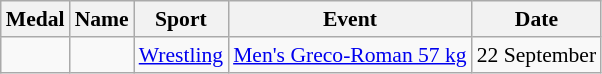<table class="wikitable sortable" style="font-size:90%">
<tr>
<th>Medal</th>
<th>Name</th>
<th>Sport</th>
<th>Event</th>
<th>Date</th>
</tr>
<tr>
<td></td>
<td></td>
<td><a href='#'>Wrestling</a></td>
<td><a href='#'>Men's Greco-Roman 57 kg</a></td>
<td>22 September</td>
</tr>
</table>
